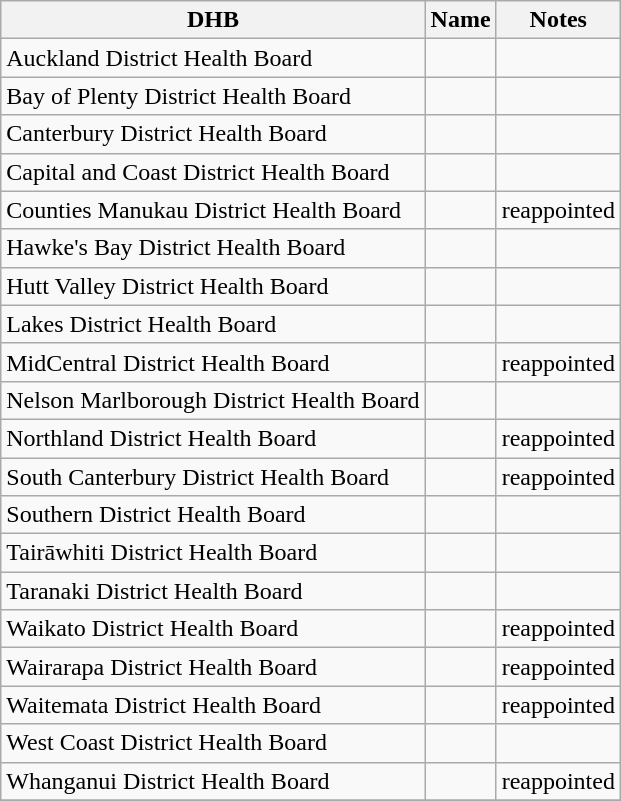<table class="wikitable sortable">
<tr>
<th>DHB</th>
<th>Name</th>
<th>Notes</th>
</tr>
<tr>
<td>Auckland District Health Board</td>
<td></td>
<td></td>
</tr>
<tr>
<td>Bay of Plenty District Health Board</td>
<td></td>
<td></td>
</tr>
<tr>
<td>Canterbury District Health Board</td>
<td></td>
<td></td>
</tr>
<tr>
<td>Capital and Coast District Health Board</td>
<td></td>
<td></td>
</tr>
<tr>
<td>Counties Manukau District Health Board</td>
<td></td>
<td>reappointed</td>
</tr>
<tr>
<td>Hawke's Bay District Health Board</td>
<td></td>
<td></td>
</tr>
<tr>
<td>Hutt Valley District Health Board</td>
<td></td>
<td></td>
</tr>
<tr>
<td>Lakes District Health Board</td>
<td></td>
<td></td>
</tr>
<tr>
<td>MidCentral District Health Board</td>
<td></td>
<td>reappointed</td>
</tr>
<tr>
<td>Nelson Marlborough District Health Board</td>
<td></td>
<td></td>
</tr>
<tr>
<td>Northland District Health Board</td>
<td></td>
<td>reappointed</td>
</tr>
<tr>
<td>South Canterbury District Health Board</td>
<td></td>
<td>reappointed</td>
</tr>
<tr>
<td>Southern District Health Board</td>
<td></td>
<td></td>
</tr>
<tr>
<td>Tairāwhiti District Health Board</td>
<td></td>
<td></td>
</tr>
<tr>
<td>Taranaki District Health Board</td>
<td></td>
<td></td>
</tr>
<tr>
<td>Waikato District Health Board</td>
<td></td>
<td>reappointed</td>
</tr>
<tr>
<td>Wairarapa District Health Board</td>
<td></td>
<td>reappointed</td>
</tr>
<tr>
<td>Waitemata District Health Board</td>
<td></td>
<td>reappointed</td>
</tr>
<tr>
<td>West Coast District Health Board</td>
<td></td>
<td></td>
</tr>
<tr>
<td>Whanganui District Health Board</td>
<td></td>
<td>reappointed</td>
</tr>
<tr>
</tr>
</table>
